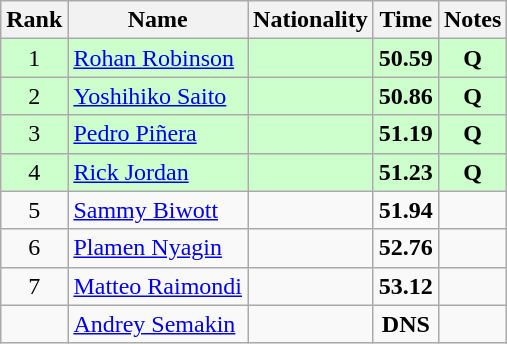<table class="wikitable sortable" style="text-align:center">
<tr>
<th>Rank</th>
<th>Name</th>
<th>Nationality</th>
<th>Time</th>
<th>Notes</th>
</tr>
<tr bgcolor=ccffcc>
<td>1</td>
<td align=left><a href='#'>Rohan Robinson</a></td>
<td align=left></td>
<td><strong>50.59</strong></td>
<td><strong>Q</strong></td>
</tr>
<tr bgcolor=ccffcc>
<td>2</td>
<td align=left><a href='#'>Yoshihiko Saito</a></td>
<td align=left></td>
<td><strong>50.86</strong></td>
<td><strong>Q</strong></td>
</tr>
<tr bgcolor=ccffcc>
<td>3</td>
<td align=left><a href='#'>Pedro Piñera</a></td>
<td align=left></td>
<td><strong>51.19</strong></td>
<td><strong>Q</strong></td>
</tr>
<tr bgcolor=ccffcc>
<td>4</td>
<td align=left><a href='#'>Rick Jordan</a></td>
<td align=left></td>
<td><strong>51.23</strong></td>
<td><strong>Q</strong></td>
</tr>
<tr>
<td>5</td>
<td align=left><a href='#'>Sammy Biwott</a></td>
<td align=left></td>
<td><strong>51.94</strong></td>
<td></td>
</tr>
<tr>
<td>6</td>
<td align=left><a href='#'>Plamen Nyagin</a></td>
<td align=left></td>
<td><strong>52.76</strong></td>
<td></td>
</tr>
<tr>
<td>7</td>
<td align=left><a href='#'>Matteo Raimondi</a></td>
<td align=left></td>
<td><strong>53.12</strong></td>
<td></td>
</tr>
<tr>
<td></td>
<td align=left><a href='#'>Andrey Semakin</a></td>
<td align=left></td>
<td><strong>DNS</strong></td>
<td></td>
</tr>
</table>
